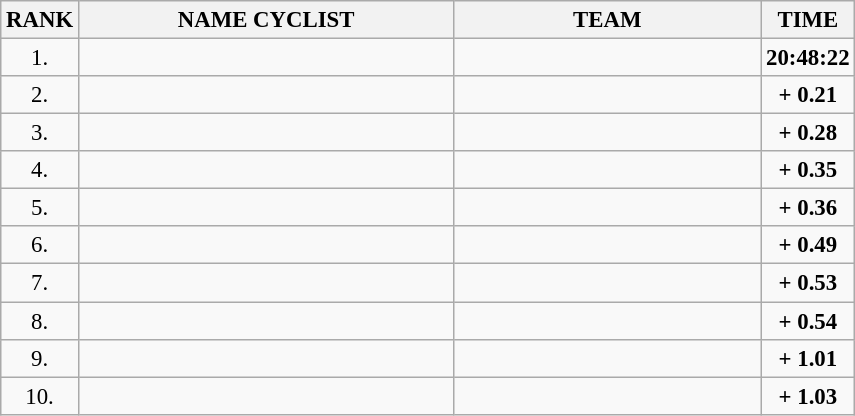<table class="wikitable" style="font-size:95%;">
<tr>
<th>RANK</th>
<th align="left" style="width: 16em">NAME CYCLIST</th>
<th align="left" style="width: 13em">TEAM</th>
<th>TIME</th>
</tr>
<tr>
<td align="center">1.</td>
<td></td>
<td></td>
<td align="center"><strong>20:48:22</strong></td>
</tr>
<tr>
<td align="center">2.</td>
<td></td>
<td></td>
<td align="center"><strong>+ 0.21</strong></td>
</tr>
<tr>
<td align="center">3.</td>
<td></td>
<td></td>
<td align="center"><strong>+ 0.28</strong></td>
</tr>
<tr>
<td align="center">4.</td>
<td></td>
<td></td>
<td align="center"><strong>+ 0.35</strong></td>
</tr>
<tr>
<td align="center">5.</td>
<td></td>
<td></td>
<td align="center"><strong>+ 0.36</strong></td>
</tr>
<tr>
<td align="center">6.</td>
<td></td>
<td></td>
<td align="center"><strong>+ 0.49</strong></td>
</tr>
<tr>
<td align="center">7.</td>
<td></td>
<td></td>
<td align="center"><strong>+ 0.53</strong></td>
</tr>
<tr>
<td align="center">8.</td>
<td></td>
<td></td>
<td align="center"><strong>+ 0.54</strong></td>
</tr>
<tr>
<td align="center">9.</td>
<td></td>
<td></td>
<td align="center"><strong>+ 1.01</strong></td>
</tr>
<tr>
<td align="center">10.</td>
<td></td>
<td></td>
<td align="center"><strong>+ 1.03</strong></td>
</tr>
</table>
